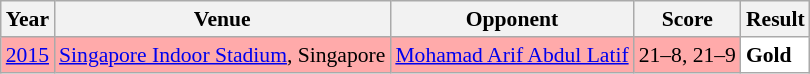<table class="sortable wikitable" style="font-size: 90%;">
<tr>
<th>Year</th>
<th>Venue</th>
<th>Opponent</th>
<th>Score</th>
<th>Result</th>
</tr>
<tr style="background:#FFAAAA">
<td align="center"><a href='#'>2015</a></td>
<td align="left"><a href='#'>Singapore Indoor Stadium</a>, Singapore</td>
<td align="left"> <a href='#'>Mohamad Arif Abdul Latif</a></td>
<td align="left">21–8, 21–9</td>
<td style="text-align:left; background:white"> <strong>Gold</strong></td>
</tr>
</table>
